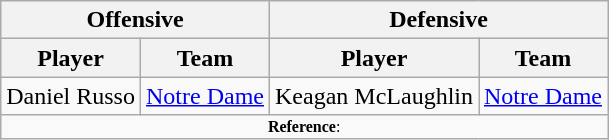<table class="wikitable" style="text-align: center;">
<tr>
<th colspan="2">Offensive</th>
<th colspan="2">Defensive</th>
</tr>
<tr>
<th>Player</th>
<th>Team</th>
<th>Player</th>
<th>Team</th>
</tr>
<tr>
<td>Daniel Russo</td>
<td><a href='#'>Notre Dame</a></td>
<td>Keagan McLaughlin</td>
<td><a href='#'>Notre Dame</a></td>
</tr>
<tr>
<td colspan="4"  style="font-size:8pt; text-align:center;"><strong>Reference</strong>:</td>
</tr>
</table>
